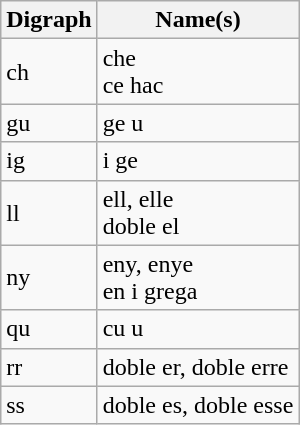<table class="wikitable alternance centre">
<tr>
<th>Digraph</th>
<th>Name(s)</th>
</tr>
<tr>
<td>ch</td>
<td>che<br> ce hac</td>
</tr>
<tr>
<td>gu</td>
<td>ge u</td>
</tr>
<tr>
<td>ig</td>
<td>i ge</td>
</tr>
<tr>
<td>ll</td>
<td>ell, elle<br>doble el</td>
</tr>
<tr>
<td>ny</td>
<td>eny, enye<br> en i grega</td>
</tr>
<tr>
<td>qu</td>
<td>cu u</td>
</tr>
<tr>
<td>rr</td>
<td>doble er, doble erre</td>
</tr>
<tr>
<td>ss</td>
<td>doble es, doble esse</td>
</tr>
</table>
